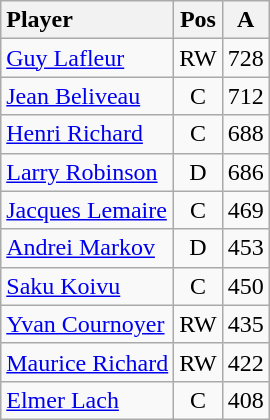<table class="wikitable" style="text-align:center;">
<tr>
<th style="text-align:left;">Player</th>
<th>Pos</th>
<th>A</th>
</tr>
<tr>
<td style="text-align:left;"><a href='#'>Guy Lafleur</a></td>
<td>RW</td>
<td>728</td>
</tr>
<tr>
<td style="text-align:left;"><a href='#'>Jean Beliveau</a></td>
<td>C</td>
<td>712</td>
</tr>
<tr>
<td style="text-align:left;"><a href='#'>Henri Richard</a></td>
<td>C</td>
<td>688</td>
</tr>
<tr>
<td style="text-align:left;"><a href='#'>Larry Robinson</a></td>
<td>D</td>
<td>686</td>
</tr>
<tr>
<td style="text-align:left;"><a href='#'>Jacques Lemaire</a></td>
<td>C</td>
<td>469</td>
</tr>
<tr>
<td style="text-align:left;"><a href='#'>Andrei Markov</a></td>
<td>D</td>
<td>453</td>
</tr>
<tr>
<td style="text-align:left;"><a href='#'>Saku Koivu</a></td>
<td>C</td>
<td>450</td>
</tr>
<tr>
<td style="text-align:left;"><a href='#'>Yvan Cournoyer</a></td>
<td>RW</td>
<td>435</td>
</tr>
<tr>
<td style="text-align:left;"><a href='#'>Maurice Richard</a></td>
<td>RW</td>
<td>422</td>
</tr>
<tr>
<td style="text-align:left;"><a href='#'>Elmer Lach</a></td>
<td>C</td>
<td>408</td>
</tr>
</table>
